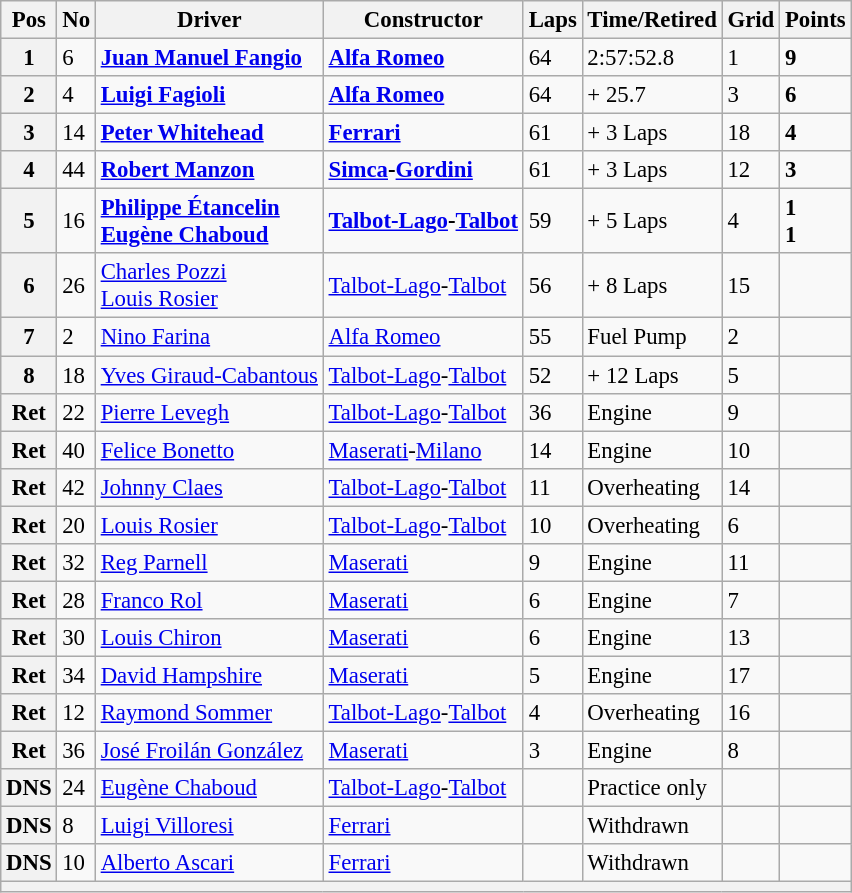<table class="wikitable" style="font-size:95%;">
<tr>
<th>Pos</th>
<th>No</th>
<th>Driver</th>
<th>Constructor</th>
<th>Laps</th>
<th>Time/Retired</th>
<th>Grid</th>
<th>Points</th>
</tr>
<tr>
<th>1</th>
<td>6</td>
<td> <strong><a href='#'>Juan Manuel Fangio</a></strong></td>
<td><strong><a href='#'>Alfa Romeo</a></strong></td>
<td>64</td>
<td>2:57:52.8</td>
<td>1</td>
<td><strong>9</strong></td>
</tr>
<tr>
<th>2</th>
<td>4</td>
<td> <strong><a href='#'>Luigi Fagioli</a></strong></td>
<td><strong><a href='#'>Alfa Romeo</a></strong></td>
<td>64</td>
<td>+ 25.7</td>
<td>3</td>
<td><strong>6</strong></td>
</tr>
<tr>
<th>3</th>
<td>14</td>
<td> <strong><a href='#'>Peter Whitehead</a></strong></td>
<td><strong><a href='#'>Ferrari</a></strong></td>
<td>61</td>
<td>+ 3 Laps</td>
<td>18</td>
<td><strong>4</strong></td>
</tr>
<tr>
<th>4</th>
<td>44</td>
<td> <strong><a href='#'>Robert Manzon</a></strong></td>
<td><strong><a href='#'>Simca</a>-<a href='#'>Gordini</a></strong></td>
<td>61</td>
<td>+ 3 Laps</td>
<td>12</td>
<td><strong>3</strong></td>
</tr>
<tr>
<th>5</th>
<td>16</td>
<td> <strong><a href='#'>Philippe Étancelin</a></strong><br> <strong><a href='#'>Eugène Chaboud</a></strong></td>
<td><strong><a href='#'>Talbot-Lago</a>-<a href='#'>Talbot</a></strong></td>
<td>59</td>
<td>+ 5 Laps</td>
<td>4</td>
<td><strong>1</strong><br><strong>1</strong></td>
</tr>
<tr>
<th>6</th>
<td>26</td>
<td> <a href='#'>Charles Pozzi</a><br> <a href='#'>Louis Rosier</a></td>
<td><a href='#'>Talbot-Lago</a>-<a href='#'>Talbot</a></td>
<td>56</td>
<td>+ 8 Laps</td>
<td>15</td>
<td> </td>
</tr>
<tr>
<th>7</th>
<td>2</td>
<td> <a href='#'>Nino Farina</a></td>
<td><a href='#'>Alfa Romeo</a></td>
<td>55</td>
<td>Fuel Pump</td>
<td>2</td>
<td> </td>
</tr>
<tr>
<th>8</th>
<td>18</td>
<td> <a href='#'>Yves Giraud-Cabantous</a></td>
<td><a href='#'>Talbot-Lago</a>-<a href='#'>Talbot</a></td>
<td>52</td>
<td>+ 12 Laps</td>
<td>5</td>
<td> </td>
</tr>
<tr>
<th>Ret</th>
<td>22</td>
<td> <a href='#'>Pierre Levegh</a></td>
<td><a href='#'>Talbot-Lago</a>-<a href='#'>Talbot</a></td>
<td>36</td>
<td>Engine</td>
<td>9</td>
<td> </td>
</tr>
<tr>
<th>Ret</th>
<td>40</td>
<td> <a href='#'>Felice Bonetto</a></td>
<td><a href='#'>Maserati</a>-<a href='#'>Milano</a></td>
<td>14</td>
<td>Engine</td>
<td>10</td>
<td> </td>
</tr>
<tr>
<th>Ret</th>
<td>42</td>
<td> <a href='#'>Johnny Claes</a></td>
<td><a href='#'>Talbot-Lago</a>-<a href='#'>Talbot</a></td>
<td>11</td>
<td>Overheating</td>
<td>14</td>
<td> </td>
</tr>
<tr>
<th>Ret</th>
<td>20</td>
<td> <a href='#'>Louis Rosier</a></td>
<td><a href='#'>Talbot-Lago</a>-<a href='#'>Talbot</a></td>
<td>10</td>
<td>Overheating</td>
<td>6</td>
<td> </td>
</tr>
<tr>
<th>Ret</th>
<td>32</td>
<td> <a href='#'>Reg Parnell</a></td>
<td><a href='#'>Maserati</a></td>
<td>9</td>
<td>Engine</td>
<td>11</td>
<td> </td>
</tr>
<tr>
<th>Ret</th>
<td>28</td>
<td> <a href='#'>Franco Rol</a></td>
<td><a href='#'>Maserati</a></td>
<td>6</td>
<td>Engine</td>
<td>7</td>
<td> </td>
</tr>
<tr>
<th>Ret</th>
<td>30</td>
<td> <a href='#'>Louis Chiron</a></td>
<td><a href='#'>Maserati</a></td>
<td>6</td>
<td>Engine</td>
<td>13</td>
<td> </td>
</tr>
<tr>
<th>Ret</th>
<td>34</td>
<td> <a href='#'>David Hampshire</a></td>
<td><a href='#'>Maserati</a></td>
<td>5</td>
<td>Engine</td>
<td>17</td>
<td> </td>
</tr>
<tr>
<th>Ret</th>
<td>12</td>
<td> <a href='#'>Raymond Sommer</a></td>
<td><a href='#'>Talbot-Lago</a>-<a href='#'>Talbot</a></td>
<td>4</td>
<td>Overheating</td>
<td>16</td>
<td> </td>
</tr>
<tr>
<th>Ret</th>
<td>36</td>
<td> <a href='#'>José Froilán González</a></td>
<td><a href='#'>Maserati</a></td>
<td>3</td>
<td>Engine</td>
<td>8</td>
<td> </td>
</tr>
<tr>
<th>DNS</th>
<td>24</td>
<td> <a href='#'>Eugène Chaboud</a></td>
<td><a href='#'>Talbot-Lago</a>-<a href='#'>Talbot</a></td>
<td></td>
<td>Practice only</td>
<td></td>
<td> </td>
</tr>
<tr>
<th>DNS</th>
<td>8</td>
<td> <a href='#'>Luigi Villoresi</a></td>
<td><a href='#'>Ferrari</a></td>
<td></td>
<td>Withdrawn</td>
<td></td>
<td> </td>
</tr>
<tr>
<th>DNS</th>
<td>10</td>
<td> <a href='#'>Alberto Ascari</a></td>
<td><a href='#'>Ferrari</a></td>
<td></td>
<td>Withdrawn</td>
<td></td>
<td> </td>
</tr>
<tr>
<th colspan="8"></th>
</tr>
</table>
